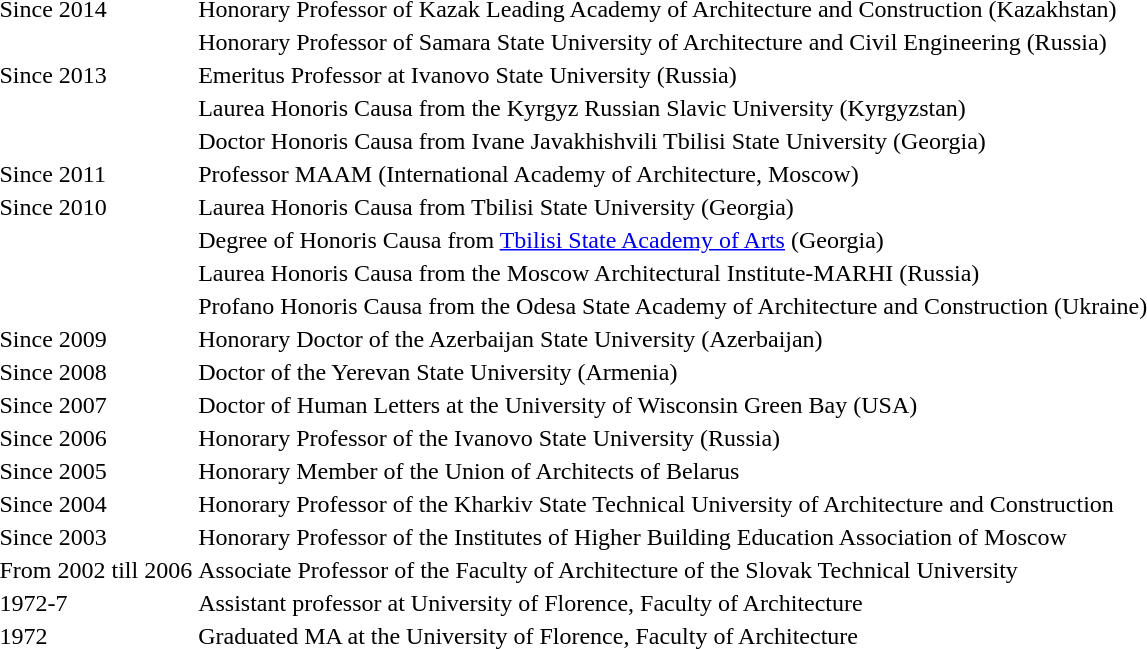<table>
<tr>
<td>Since 2014</td>
<td>Honorary Professor of Kazak Leading Academy of Architecture and Construction (Kazakhstan)</td>
</tr>
<tr>
<td></td>
<td>Honorary Professor of Samara State University of Architecture and Civil Engineering (Russia)</td>
</tr>
<tr>
<td>Since 2013</td>
<td>Emeritus Professor at Ivanovo State University (Russia)</td>
</tr>
<tr>
<td></td>
<td>Laurea Honoris Causa from the Kyrgyz Russian Slavic University (Kyrgyzstan)</td>
</tr>
<tr>
<td></td>
<td>Doctor Honoris Causa from Ivane Javakhishvili Tbilisi State University (Georgia)</td>
</tr>
<tr>
<td>Since 2011</td>
<td>Professor MAAM (International Academy of Architecture, Moscow)</td>
</tr>
<tr>
<td>Since 2010</td>
<td>Laurea Honoris Causa from Tbilisi State University (Georgia)</td>
</tr>
<tr>
<td></td>
<td>Degree of Honoris Causa from <a href='#'>Tbilisi State Academy of Arts</a> (Georgia)</td>
</tr>
<tr>
<td></td>
<td>Laurea Honoris Causa from the Moscow Architectural Institute-MARHI (Russia)</td>
</tr>
<tr>
<td></td>
<td>Profano Honoris Causa from the Odesa State Academy of Architecture and Construction (Ukraine)</td>
</tr>
<tr>
<td>Since 2009</td>
<td>Honorary Doctor of the Azerbaijan State University (Azerbaijan)</td>
</tr>
<tr>
<td>Since 2008</td>
<td>Doctor of the Yerevan State University (Armenia)</td>
</tr>
<tr>
<td>Since 2007</td>
<td>Doctor of Human Letters at the University of Wisconsin Green Bay (USA)</td>
</tr>
<tr>
<td>Since 2006</td>
<td>Honorary Professor of the Ivanovo State University (Russia)</td>
</tr>
<tr>
<td>Since 2005</td>
<td>Honorary Member of the Union of Architects of Belarus</td>
</tr>
<tr>
<td>Since 2004</td>
<td>Honorary Professor of the Kharkiv State Technical University of Architecture and Construction</td>
</tr>
<tr>
<td>Since 2003</td>
<td>Honorary Professor of the Institutes of Higher Building Education Association of Moscow</td>
</tr>
<tr>
<td>From 2002 till 2006</td>
<td>Associate Professor of the Faculty of Architecture of the Slovak Technical University</td>
</tr>
<tr>
<td>1972-7</td>
<td>Assistant professor at University of Florence, Faculty of Architecture</td>
</tr>
<tr>
<td>1972</td>
<td>Graduated MA at the University of Florence, Faculty of Architecture</td>
</tr>
</table>
